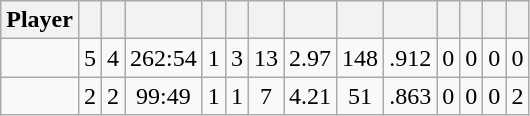<table class="wikitable sortable" style="text-align:center;">
<tr>
<th>Player</th>
<th></th>
<th></th>
<th></th>
<th></th>
<th></th>
<th></th>
<th></th>
<th></th>
<th></th>
<th></th>
<th></th>
<th></th>
<th></th>
</tr>
<tr>
<td></td>
<td>5</td>
<td>4</td>
<td>262:54</td>
<td>1</td>
<td>3</td>
<td>13</td>
<td>2.97</td>
<td>148</td>
<td>.912</td>
<td>0</td>
<td>0</td>
<td>0</td>
<td>0</td>
</tr>
<tr>
<td></td>
<td>2</td>
<td>2</td>
<td>99:49</td>
<td>1</td>
<td>1</td>
<td>7</td>
<td>4.21</td>
<td>51</td>
<td>.863</td>
<td>0</td>
<td>0</td>
<td>0</td>
<td>2</td>
</tr>
</table>
